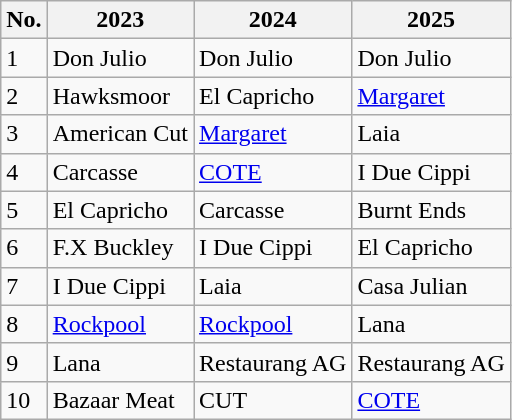<table class="wikitable">
<tr>
<th>No.</th>
<th>2023</th>
<th>2024</th>
<th>2025</th>
</tr>
<tr>
<td>1</td>
<td> Don Julio</td>
<td> Don Julio</td>
<td> Don Julio</td>
</tr>
<tr>
<td>2</td>
<td> Hawksmoor</td>
<td> El Capricho</td>
<td> <a href='#'>Margaret</a></td>
</tr>
<tr>
<td>3</td>
<td> American Cut</td>
<td> <a href='#'>Margaret</a></td>
<td> Laia</td>
</tr>
<tr>
<td>4</td>
<td> Carcasse</td>
<td> <a href='#'>COTE</a></td>
<td> I Due Cippi</td>
</tr>
<tr>
<td>5</td>
<td> El Capricho</td>
<td> Carcasse</td>
<td> Burnt Ends</td>
</tr>
<tr>
<td>6</td>
<td> F.X Buckley</td>
<td> I Due Cippi</td>
<td> El Capricho</td>
</tr>
<tr>
<td>7</td>
<td> I Due Cippi</td>
<td> Laia</td>
<td> Casa Julian</td>
</tr>
<tr>
<td>8</td>
<td> <a href='#'>Rockpool</a></td>
<td> <a href='#'>Rockpool</a></td>
<td> Lana</td>
</tr>
<tr>
<td>9</td>
<td> Lana</td>
<td> Restaurang AG</td>
<td> Restaurang AG</td>
</tr>
<tr>
<td>10</td>
<td> Bazaar Meat</td>
<td> CUT</td>
<td> <a href='#'>COTE</a></td>
</tr>
</table>
